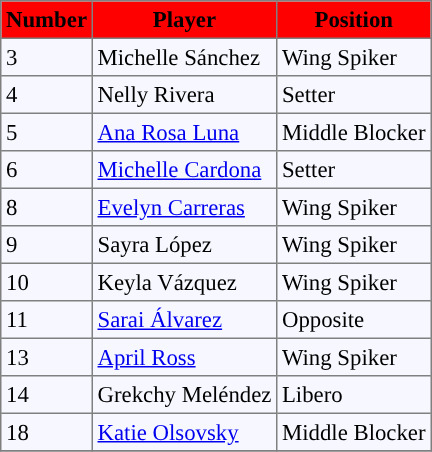<table bgcolor="#f7f8ff" cellpadding="3" cellspacing="0" border="1" style="font-size: 95%; border: gray solid 1px; border-collapse: collapse;">
<tr bgcolor="#ff0000">
<td align=center><strong>Number</strong></td>
<td align=center><strong>Player</strong></td>
<td align=center><strong>Position</strong></td>
</tr>
<tr align="left">
<td>3</td>
<td> Michelle Sánchez</td>
<td>Wing Spiker</td>
</tr>
<tr align="left">
<td>4</td>
<td> Nelly Rivera</td>
<td>Setter</td>
</tr>
<tr align="left">
<td>5</td>
<td> <a href='#'>Ana Rosa Luna</a></td>
<td>Middle Blocker</td>
</tr>
<tr align="left">
<td>6</td>
<td> <a href='#'>Michelle Cardona</a></td>
<td>Setter</td>
</tr>
<tr align="left">
<td>8</td>
<td> <a href='#'>Evelyn Carreras</a></td>
<td>Wing Spiker</td>
</tr>
<tr align="left">
<td>9</td>
<td> Sayra López</td>
<td>Wing Spiker</td>
</tr>
<tr align="left">
<td>10</td>
<td> Keyla Vázquez</td>
<td>Wing Spiker</td>
</tr>
<tr align="left">
<td>11</td>
<td> <a href='#'>Sarai Álvarez</a></td>
<td>Opposite</td>
</tr>
<tr align="left">
<td>13</td>
<td> <a href='#'>April Ross</a></td>
<td>Wing Spiker</td>
</tr>
<tr align="left">
<td>14</td>
<td> Grekchy Meléndez</td>
<td>Libero</td>
</tr>
<tr align="left">
<td>18</td>
<td> <a href='#'>Katie Olsovsky</a></td>
<td>Middle Blocker</td>
</tr>
<tr align="left">
</tr>
</table>
